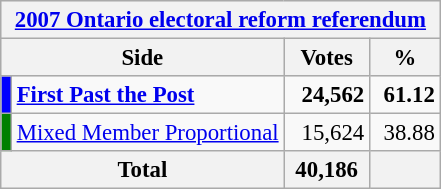<table class="wikitable" style="font-size: 95%; clear:both">
<tr style="background-color:#E9E9E9">
<th colspan=4><a href='#'>2007 Ontario electoral reform referendum</a></th>
</tr>
<tr style="background-color:#E9E9E9">
<th colspan=2 style="width: 130px">Side</th>
<th style="width: 50px">Votes</th>
<th style="width: 40px">%</th>
</tr>
<tr>
<td bgcolor="blue"></td>
<td><strong><a href='#'>First Past the Post</a></strong></td>
<td align="right"><strong>24,562</strong></td>
<td align="right"><strong>61.12</strong></td>
</tr>
<tr>
<td bgcolor="green"></td>
<td><a href='#'>Mixed Member Proportional</a></td>
<td align="right">15,624</td>
<td align="right">38.88</td>
</tr>
<tr bgcolor="white">
<th align="left" colspan=2>Total</th>
<th align="right">40,186</th>
<th align="right"></th>
</tr>
</table>
